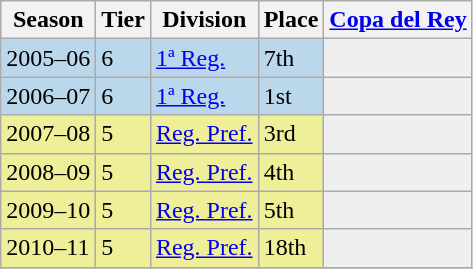<table class="wikitable">
<tr>
<th>Season</th>
<th>Tier</th>
<th>Division</th>
<th>Place</th>
<th><a href='#'>Copa del Rey</a></th>
</tr>
<tr>
<td style="background:#BBD7EC;">2005–06</td>
<td style="background:#BBD7EC;">6</td>
<td style="background:#BBD7EC;"><a href='#'>1ª Reg.</a></td>
<td style="background:#BBD7EC;">7th</td>
<th style="background:#EFEFEF;"></th>
</tr>
<tr>
<td style="background:#BBD7EC;">2006–07</td>
<td style="background:#BBD7EC;">6</td>
<td style="background:#BBD7EC;"><a href='#'>1ª Reg.</a></td>
<td style="background:#BBD7EC;">1st</td>
<th style="background:#EFEFEF;"></th>
</tr>
<tr>
<td style="background:#EFEF99;">2007–08</td>
<td style="background:#EFEF99;">5</td>
<td style="background:#EFEF99;"><a href='#'>Reg. Pref.</a></td>
<td style="background:#EFEF99;">3rd</td>
<th style="background:#EFEFEF;"></th>
</tr>
<tr>
<td style="background:#EFEF99;">2008–09</td>
<td style="background:#EFEF99;">5</td>
<td style="background:#EFEF99;"><a href='#'>Reg. Pref.</a></td>
<td style="background:#EFEF99;">4th</td>
<th style="background:#EFEFEF;"></th>
</tr>
<tr>
<td style="background:#EFEF99;">2009–10</td>
<td style="background:#EFEF99;">5</td>
<td style="background:#EFEF99;"><a href='#'>Reg. Pref.</a></td>
<td style="background:#EFEF99;">5th</td>
<th style="background:#EFEFEF;"></th>
</tr>
<tr>
<td style="background:#EFEF99;">2010–11</td>
<td style="background:#EFEF99;">5</td>
<td style="background:#EFEF99;"><a href='#'>Reg. Pref.</a></td>
<td style="background:#EFEF99;">18th</td>
<th style="background:#EFEFEF;"></th>
</tr>
<tr>
</tr>
</table>
